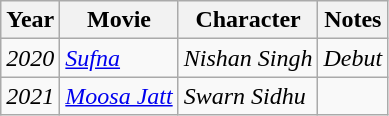<table class="wikitable">
<tr>
<th scope="col">Year</th>
<th scope="col">Movie</th>
<th scope="col">Character</th>
<th scope="col">Notes</th>
</tr>
<tr>
<td><em>2020</em></td>
<td><em><a href='#'>Sufna</a></em></td>
<td><em>Nishan Singh</em></td>
<td><em>Debut</em></td>
</tr>
<tr>
<td><em>2021</em></td>
<td><em><a href='#'>Moosa Jatt</a></em></td>
<td><em>Swarn Sidhu</em></td>
<td></td>
</tr>
</table>
